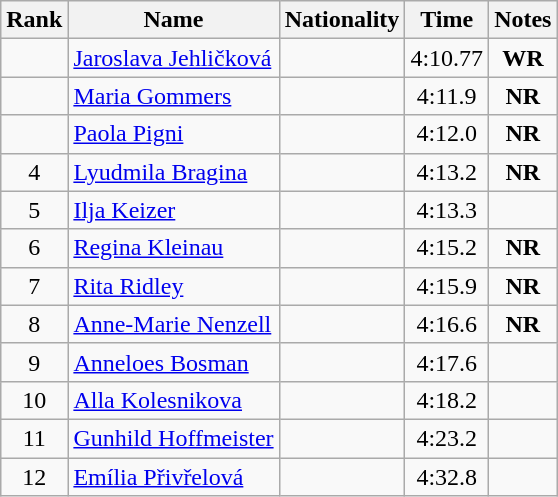<table class="wikitable sortable" style="text-align:center">
<tr>
<th>Rank</th>
<th>Name</th>
<th>Nationality</th>
<th>Time</th>
<th>Notes</th>
</tr>
<tr>
<td></td>
<td align=left><a href='#'>Jaroslava Jehličková</a></td>
<td align=left></td>
<td>4:10.77</td>
<td><strong>WR</strong></td>
</tr>
<tr>
<td></td>
<td align=left><a href='#'>Maria Gommers</a></td>
<td align=left></td>
<td>4:11.9</td>
<td><strong>NR</strong></td>
</tr>
<tr>
<td></td>
<td align=left><a href='#'>Paola Pigni</a></td>
<td align=left></td>
<td>4:12.0</td>
<td><strong>NR</strong></td>
</tr>
<tr>
<td>4</td>
<td align=left><a href='#'>Lyudmila Bragina</a></td>
<td align=left></td>
<td>4:13.2</td>
<td><strong>NR</strong></td>
</tr>
<tr>
<td>5</td>
<td align=left><a href='#'>Ilja Keizer</a></td>
<td align=left></td>
<td>4:13.3</td>
<td></td>
</tr>
<tr>
<td>6</td>
<td align=left><a href='#'>Regina Kleinau</a></td>
<td align=left></td>
<td>4:15.2</td>
<td><strong>NR</strong></td>
</tr>
<tr>
<td>7</td>
<td align=left><a href='#'>Rita Ridley</a></td>
<td align=left></td>
<td>4:15.9</td>
<td><strong>NR</strong></td>
</tr>
<tr>
<td>8</td>
<td align=left><a href='#'>Anne-Marie Nenzell</a></td>
<td align=left></td>
<td>4:16.6</td>
<td><strong>NR</strong></td>
</tr>
<tr>
<td>9</td>
<td align=left><a href='#'>Anneloes Bosman</a></td>
<td align=left></td>
<td>4:17.6</td>
<td></td>
</tr>
<tr>
<td>10</td>
<td align=left><a href='#'>Alla Kolesnikova</a></td>
<td align=left></td>
<td>4:18.2</td>
<td></td>
</tr>
<tr>
<td>11</td>
<td align=left><a href='#'>Gunhild Hoffmeister</a></td>
<td align=left></td>
<td>4:23.2</td>
<td></td>
</tr>
<tr>
<td>12</td>
<td align=left><a href='#'>Emília Přivřelová</a></td>
<td align=left></td>
<td>4:32.8</td>
<td></td>
</tr>
</table>
